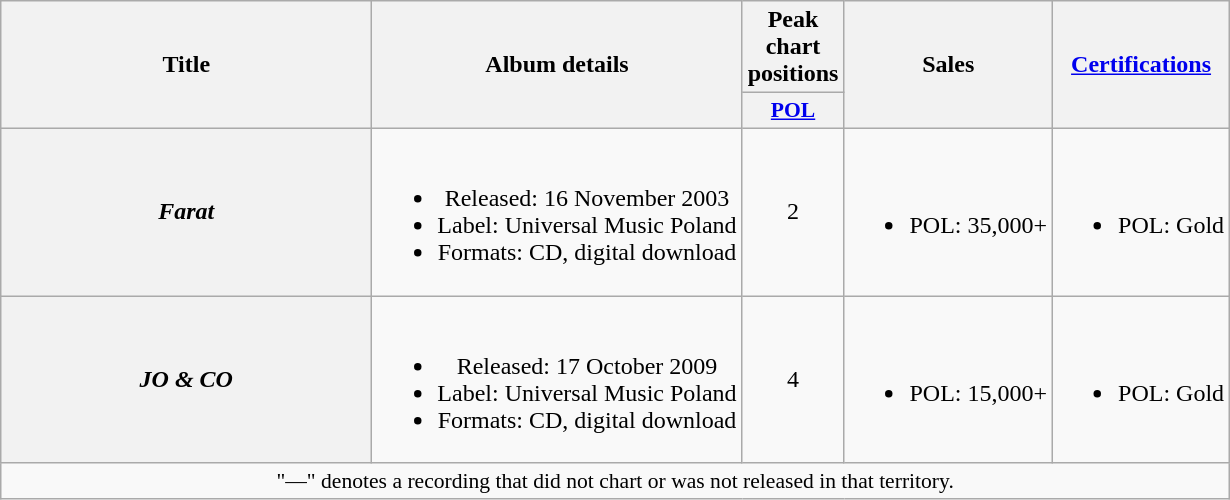<table class="wikitable plainrowheaders" style="text-align:center;">
<tr>
<th scope="col" rowspan="2" style="width:15em;">Title</th>
<th scope="col" rowspan="2">Album details</th>
<th scope="col">Peak chart positions</th>
<th scope="col" rowspan="2">Sales</th>
<th scope="col" rowspan="2"><a href='#'>Certifications</a></th>
</tr>
<tr>
<th scope="col" style="width:3em;font-size:90%;"><a href='#'>POL</a><br></th>
</tr>
<tr>
<th scope="row"><em>Farat</em></th>
<td><br><ul><li>Released: 16 November 2003</li><li>Label: Universal Music Poland</li><li>Formats: CD, digital download</li></ul></td>
<td>2</td>
<td><br><ul><li>POL: 35,000+</li></ul></td>
<td><br><ul><li>POL: Gold</li></ul></td>
</tr>
<tr>
<th scope="row"><em>JO & CO</em></th>
<td><br><ul><li>Released: 17 October 2009</li><li>Label: Universal Music Poland</li><li>Formats: CD, digital download</li></ul></td>
<td>4</td>
<td><br><ul><li>POL: 15,000+</li></ul></td>
<td><br><ul><li>POL: Gold</li></ul></td>
</tr>
<tr>
<td colspan="20" style="font-size:90%">"—" denotes a recording that did not chart or was not released in that territory.</td>
</tr>
</table>
